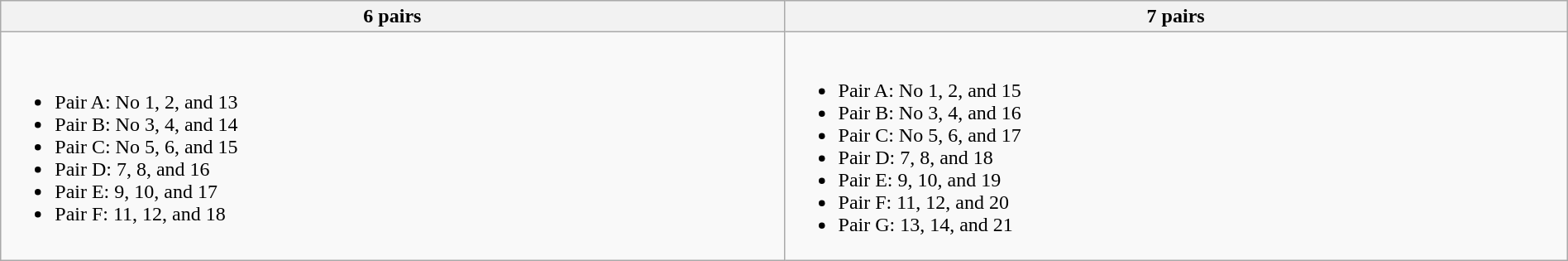<table class=wikitable width=100%>
<tr>
<th width=50%>6 pairs</th>
<th width=50%>7 pairs</th>
</tr>
<tr>
<td><br><ul><li>Pair A: No 1, 2, and 13</li><li>Pair B: No 3, 4, and 14</li><li>Pair C: No 5, 6, and 15</li><li>Pair D: 7, 8, and 16</li><li>Pair E: 9, 10, and 17</li><li>Pair F: 11, 12, and 18</li></ul></td>
<td><br><ul><li>Pair A: No 1, 2, and 15</li><li>Pair B: No 3, 4, and 16</li><li>Pair C: No 5, 6, and 17</li><li>Pair D: 7, 8, and 18</li><li>Pair E: 9, 10, and 19</li><li>Pair F: 11, 12, and 20</li><li>Pair G: 13, 14, and 21</li></ul></td>
</tr>
</table>
